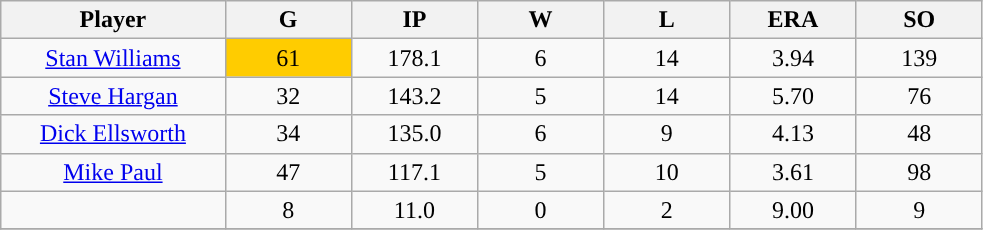<table class="wikitable sortable">
<tr>
<th bgcolor="#DDDDFF" width="16%">Player</th>
<th bgcolor="#DDDDFF" width="9%">G</th>
<th bgcolor="#DDDDFF" width="9%">IP</th>
<th bgcolor="#DDDDFF" width="9%">W</th>
<th bgcolor="#DDDDFF" width="9%">L</th>
<th bgcolor="#DDDDFF" width="9%">ERA</th>
<th bgcolor="#DDDDFF" width="9%">SO</th>
</tr>
<tr align="center">
<td><a href='#'>Stan Williams</a></td>
<td style="background:#fc0;">61</td>
<td>178.1</td>
<td>6</td>
<td>14</td>
<td>3.94</td>
<td>139</td>
</tr>
<tr align=center>
<td><a href='#'>Steve Hargan</a></td>
<td>32</td>
<td>143.2</td>
<td>5</td>
<td>14</td>
<td>5.70</td>
<td>76</td>
</tr>
<tr align=center>
<td><a href='#'>Dick Ellsworth</a></td>
<td>34</td>
<td>135.0</td>
<td>6</td>
<td>9</td>
<td>4.13</td>
<td>48</td>
</tr>
<tr align=center>
<td><a href='#'>Mike Paul</a></td>
<td>47</td>
<td>117.1</td>
<td>5</td>
<td>10</td>
<td>3.61</td>
<td>98</td>
</tr>
<tr align=center>
<td></td>
<td>8</td>
<td>11.0</td>
<td>0</td>
<td>2</td>
<td>9.00</td>
<td>9</td>
</tr>
<tr align="center">
</tr>
</table>
